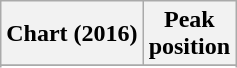<table class="wikitable plainrowheaders">
<tr>
<th>Chart (2016)</th>
<th>Peak<br>position</th>
</tr>
<tr>
</tr>
<tr>
</tr>
<tr>
</tr>
</table>
